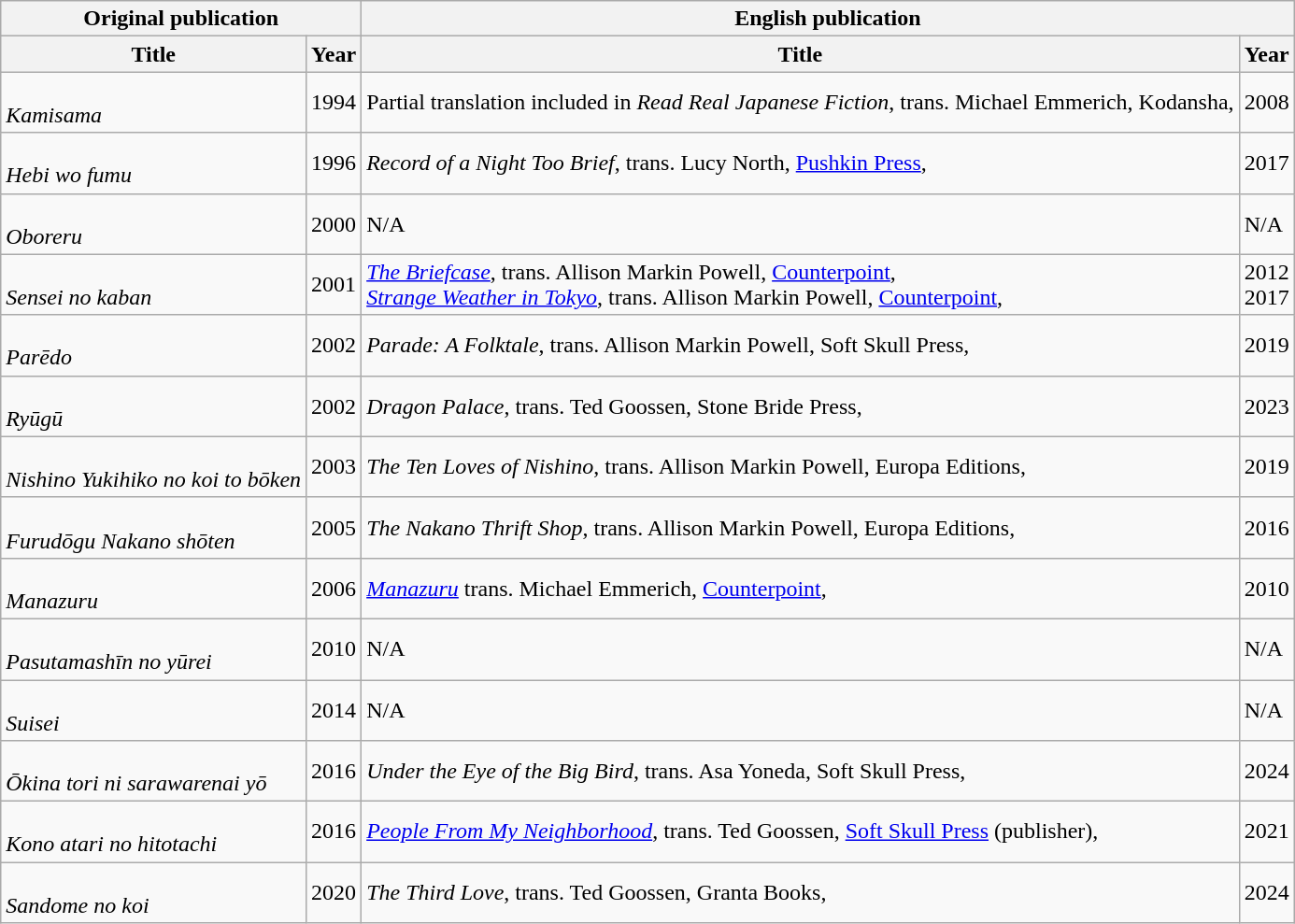<table class="wikitable">
<tr>
<th colspan="2"><strong>Original publication</strong></th>
<th colspan="2"><strong>English publication</strong></th>
</tr>
<tr>
<th>Title</th>
<th>Year</th>
<th>Title</th>
<th>Year</th>
</tr>
<tr>
<td><br><em>Kamisama</em></td>
<td>1994</td>
<td>Partial translation included in <em>Read Real Japanese Fiction</em>, trans. Michael Emmerich, Kodansha, </td>
<td>2008</td>
</tr>
<tr>
<td><br><em>Hebi wo fumu</em></td>
<td>1996</td>
<td><em>Record of a Night Too Brief</em>, trans. Lucy North, <a href='#'>Pushkin Press</a>, </td>
<td>2017</td>
</tr>
<tr>
<td><br><em>Oboreru</em></td>
<td>2000</td>
<td>N/A</td>
<td>N/A</td>
</tr>
<tr>
<td><br><em>Sensei no kaban</em></td>
<td>2001</td>
<td><a href='#'><em>The Briefcase</em></a>, trans. Allison Markin Powell, <a href='#'>Counterpoint</a>, <br><em><a href='#'>Strange Weather in Tokyo</a></em>, trans. Allison Markin Powell, <a href='#'>Counterpoint</a>, </td>
<td>2012<br>2017</td>
</tr>
<tr>
<td><br><em>Parēdo</em></td>
<td>2002</td>
<td><em>Parade: A Folktale</em>, trans. Allison Markin Powell, Soft Skull Press, </td>
<td>2019</td>
</tr>
<tr>
<td><br><em>Ryūgū</em></td>
<td>2002</td>
<td><em>Dragon Palace</em>, trans. Ted Goossen, Stone Bride Press, </td>
<td>2023</td>
</tr>
<tr>
<td><br><em>Nishino Yukihiko no koi to bōken</em></td>
<td>2003</td>
<td><em>The Ten Loves of Nishino</em>, trans. Allison Markin Powell, Europa Editions, </td>
<td>2019</td>
</tr>
<tr>
<td><br><em>Furudōgu Nakano shōten</em></td>
<td>2005</td>
<td><em>The Nakano Thrift Shop</em>, trans. Allison Markin Powell, Europa Editions, </td>
<td>2016</td>
</tr>
<tr>
<td><br><em>Manazuru</em></td>
<td>2006</td>
<td><a href='#'><em>Manazuru</em></a> trans. Michael Emmerich, <a href='#'>Counterpoint</a>, </td>
<td>2010</td>
</tr>
<tr>
<td><br><em>Pasutamashīn no yūrei</em></td>
<td>2010</td>
<td>N/A</td>
<td>N/A</td>
</tr>
<tr>
<td><br><em>Suisei</em></td>
<td>2014</td>
<td>N/A</td>
<td>N/A</td>
</tr>
<tr>
<td><br><em>Ōkina tori ni sarawarenai yō</em></td>
<td>2016</td>
<td><em>Under the Eye of the Big Bird</em>, trans. Asa Yoneda, Soft Skull Press, </td>
<td>2024</td>
</tr>
<tr>
<td><br><em>Kono atari no hitotachi</em></td>
<td>2016</td>
<td><em><a href='#'>People From My Neighborhood</a></em>, trans. Ted Goossen, <a href='#'>Soft Skull Press</a> (publisher), </td>
<td>2021</td>
</tr>
<tr>
<td><br><em>Sandome no koi</em></td>
<td>2020</td>
<td><em>The Third Love</em>, trans. Ted Goossen, Granta Books, </td>
<td>2024</td>
</tr>
</table>
